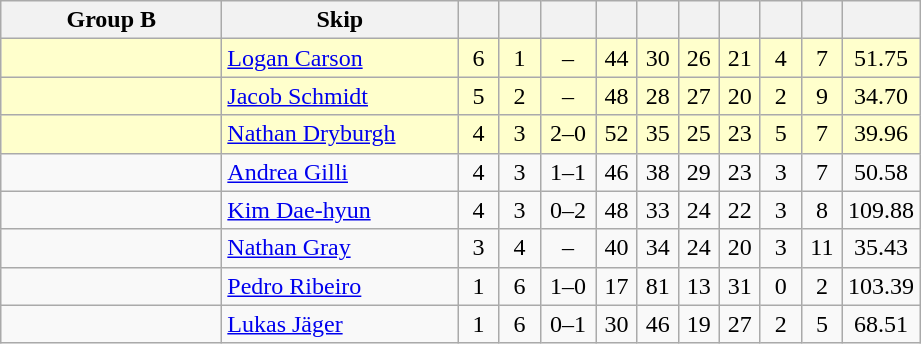<table class=wikitable style="text-align:center;">
<tr>
<th width=140>Group B</th>
<th width=150>Skip</th>
<th width=20></th>
<th width=20></th>
<th width=30></th>
<th width=20></th>
<th width=20></th>
<th width=20></th>
<th width=20></th>
<th width=20></th>
<th width=20></th>
<th width=20></th>
</tr>
<tr bgcolor=#ffffcc>
<td style="text-align:left;"></td>
<td style="text-align:left;"><a href='#'>Logan Carson</a></td>
<td>6</td>
<td>1</td>
<td>–</td>
<td>44</td>
<td>30</td>
<td>26</td>
<td>21</td>
<td>4</td>
<td>7</td>
<td>51.75</td>
</tr>
<tr bgcolor=#ffffcc>
<td style="text-align:left;"></td>
<td style="text-align:left;"><a href='#'>Jacob Schmidt</a></td>
<td>5</td>
<td>2</td>
<td>–</td>
<td>48</td>
<td>28</td>
<td>27</td>
<td>20</td>
<td>2</td>
<td>9</td>
<td>34.70</td>
</tr>
<tr bgcolor=#ffffcc>
<td style="text-align:left;"></td>
<td style="text-align:left;"><a href='#'>Nathan Dryburgh</a></td>
<td>4</td>
<td>3</td>
<td>2–0</td>
<td>52</td>
<td>35</td>
<td>25</td>
<td>23</td>
<td>5</td>
<td>7</td>
<td>39.96</td>
</tr>
<tr>
<td style="text-align:left;"></td>
<td style="text-align:left;"><a href='#'>Andrea Gilli</a></td>
<td>4</td>
<td>3</td>
<td>1–1</td>
<td>46</td>
<td>38</td>
<td>29</td>
<td>23</td>
<td>3</td>
<td>7</td>
<td>50.58</td>
</tr>
<tr>
<td style="text-align:left;"></td>
<td style="text-align:left;"><a href='#'>Kim Dae-hyun</a></td>
<td>4</td>
<td>3</td>
<td>0–2</td>
<td>48</td>
<td>33</td>
<td>24</td>
<td>22</td>
<td>3</td>
<td>8</td>
<td>109.88</td>
</tr>
<tr>
<td style="text-align:left;"></td>
<td style="text-align:left;"><a href='#'>Nathan Gray</a></td>
<td>3</td>
<td>4</td>
<td>–</td>
<td>40</td>
<td>34</td>
<td>24</td>
<td>20</td>
<td>3</td>
<td>11</td>
<td>35.43</td>
</tr>
<tr>
<td style="text-align:left;"></td>
<td style="text-align:left;"><a href='#'>Pedro Ribeiro</a></td>
<td>1</td>
<td>6</td>
<td>1–0</td>
<td>17</td>
<td>81</td>
<td>13</td>
<td>31</td>
<td>0</td>
<td>2</td>
<td>103.39</td>
</tr>
<tr>
<td style="text-align:left;"></td>
<td style="text-align:left;"><a href='#'>Lukas Jäger</a></td>
<td>1</td>
<td>6</td>
<td>0–1</td>
<td>30</td>
<td>46</td>
<td>19</td>
<td>27</td>
<td>2</td>
<td>5</td>
<td>68.51</td>
</tr>
</table>
